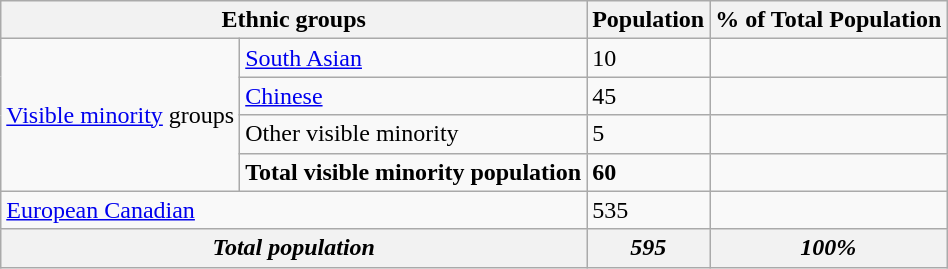<table class="wikitable">
<tr>
<th colspan="2">Ethnic groups</th>
<th>Population</th>
<th>% of Total Population</th>
</tr>
<tr>
<td rowspan="4"><a href='#'>Visible minority</a> groups</td>
<td><a href='#'>South Asian</a></td>
<td>10</td>
<td></td>
</tr>
<tr>
<td><a href='#'>Chinese</a></td>
<td>45</td>
<td></td>
</tr>
<tr>
<td>Other visible minority</td>
<td>5</td>
<td></td>
</tr>
<tr>
<td><strong>Total visible minority population</strong></td>
<td><strong>60</strong></td>
<td><strong></strong></td>
</tr>
<tr>
<td colspan="2"><a href='#'>European Canadian</a></td>
<td>535</td>
<td></td>
</tr>
<tr>
<th colspan="2"><em>Total population</em></th>
<th><em>595</em></th>
<th><em>100%</em></th>
</tr>
</table>
